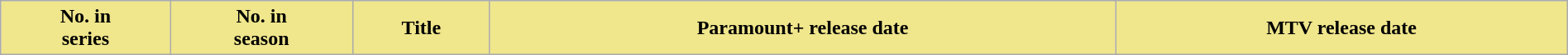<table class="wikitable plainrowheaders" style="width:100%">
<tr>
<th style="background:#F0E68C;">No. in<br>series</th>
<th style="background:#F0E68C;">No. in<br>season</th>
<th style="background:#F0E68C;">Title</th>
<th style="background:#F0E68C;">Paramount+ release date</th>
<th style="background:#F0E68C;">MTV release date<br>








</th>
</tr>
</table>
